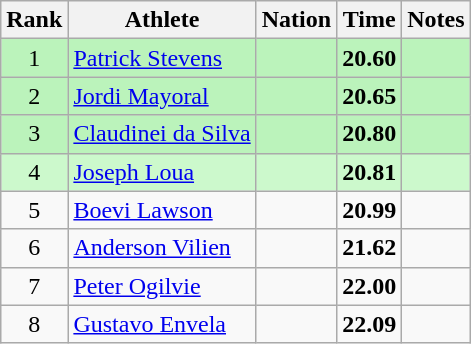<table class="wikitable sortable" style="text-align:center">
<tr>
<th>Rank</th>
<th>Athlete</th>
<th>Nation</th>
<th>Time</th>
<th>Notes</th>
</tr>
<tr style="background:#bbf3bb;">
<td>1</td>
<td align=left><a href='#'>Patrick Stevens</a></td>
<td align=left></td>
<td><strong>20.60</strong></td>
<td></td>
</tr>
<tr style="background:#bbf3bb;">
<td>2</td>
<td align=left><a href='#'>Jordi Mayoral</a></td>
<td align=left></td>
<td><strong>20.65</strong></td>
<td></td>
</tr>
<tr style="background:#bbf3bb;">
<td>3</td>
<td align=left><a href='#'>Claudinei da Silva</a></td>
<td align=left></td>
<td><strong>20.80</strong></td>
<td></td>
</tr>
<tr style="background:#ccf9cc;">
<td>4</td>
<td align=left><a href='#'>Joseph Loua</a></td>
<td align=left></td>
<td><strong>20.81</strong></td>
<td></td>
</tr>
<tr>
<td>5</td>
<td align=left><a href='#'>Boevi Lawson</a></td>
<td align=left></td>
<td><strong>20.99</strong></td>
<td></td>
</tr>
<tr>
<td>6</td>
<td align=left><a href='#'>Anderson Vilien</a></td>
<td align=left></td>
<td><strong>21.62</strong></td>
<td></td>
</tr>
<tr>
<td>7</td>
<td align=left><a href='#'>Peter Ogilvie</a></td>
<td align=left></td>
<td><strong>22.00</strong></td>
<td></td>
</tr>
<tr>
<td>8</td>
<td align=left><a href='#'>Gustavo Envela</a></td>
<td align=left></td>
<td><strong>22.09</strong></td>
<td></td>
</tr>
</table>
